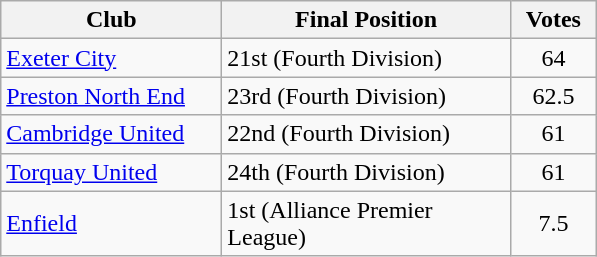<table class="wikitable" style="text-align:left;">
<tr>
<th width=140>Club</th>
<th width=185>Final Position</th>
<th width=50>Votes</th>
</tr>
<tr>
<td><a href='#'>Exeter City</a></td>
<td>21st (Fourth Division)</td>
<td align=center>64</td>
</tr>
<tr>
<td><a href='#'>Preston North End</a></td>
<td>23rd (Fourth Division)</td>
<td align=center>62.5</td>
</tr>
<tr>
<td><a href='#'>Cambridge United</a></td>
<td>22nd (Fourth Division)</td>
<td align=center>61</td>
</tr>
<tr>
<td><a href='#'>Torquay United</a></td>
<td>24th (Fourth Division)</td>
<td align=center>61</td>
</tr>
<tr>
<td><a href='#'>Enfield</a></td>
<td>1st (Alliance Premier League)</td>
<td align=center>7.5</td>
</tr>
</table>
